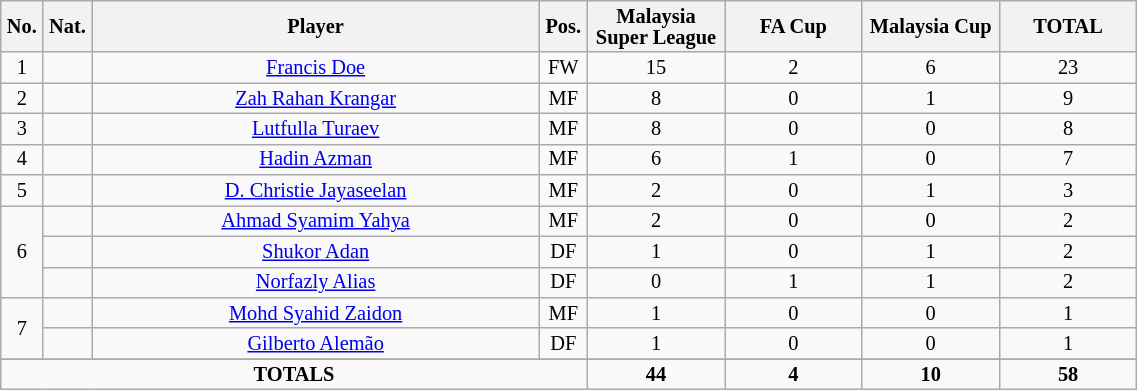<table class="wikitable sortable alternance"  style="font-size:85%; text-align:center; line-height:14px; width:60%;">
<tr>
<th width=10><strong>No.</strong></th>
<th width=10><strong>Nat.</strong></th>
<th scope="col" style="width:275px;"><strong>Player</strong></th>
<th width=10><strong>Pos.</strong></th>
<th width=80>Malaysia Super League</th>
<th width=80>FA Cup</th>
<th width=80>Malaysia Cup</th>
<th width=80>TOTAL</th>
</tr>
<tr>
<td rowspan=1>1</td>
<td></td>
<td><a href='#'>Francis Doe</a></td>
<td>FW</td>
<td>15</td>
<td>2</td>
<td>6</td>
<td>23</td>
</tr>
<tr>
<td rowspan=1>2</td>
<td></td>
<td><a href='#'>Zah Rahan Krangar</a></td>
<td>MF</td>
<td>8</td>
<td>0</td>
<td>1</td>
<td>9</td>
</tr>
<tr>
<td rowspan=1>3</td>
<td></td>
<td><a href='#'>Lutfulla Turaev</a></td>
<td>MF</td>
<td>8</td>
<td>0</td>
<td>0</td>
<td>8</td>
</tr>
<tr>
<td rowspan=1>4</td>
<td></td>
<td><a href='#'>Hadin Azman</a></td>
<td>MF</td>
<td>6</td>
<td>1</td>
<td>0</td>
<td>7</td>
</tr>
<tr>
<td rowspan=1>5</td>
<td></td>
<td><a href='#'>D. Christie Jayaseelan</a></td>
<td>MF</td>
<td>2</td>
<td>0</td>
<td>1</td>
<td>3</td>
</tr>
<tr>
<td rowspan=3>6</td>
<td></td>
<td><a href='#'>Ahmad Syamim Yahya</a></td>
<td>MF</td>
<td>2</td>
<td>0</td>
<td>0</td>
<td>2</td>
</tr>
<tr>
<td></td>
<td><a href='#'>Shukor Adan</a></td>
<td>DF</td>
<td>1</td>
<td>0</td>
<td>1</td>
<td>2</td>
</tr>
<tr>
<td></td>
<td><a href='#'>Norfazly Alias</a></td>
<td>DF</td>
<td>0</td>
<td>1</td>
<td>1</td>
<td>2</td>
</tr>
<tr>
<td rowspan=2>7</td>
<td></td>
<td><a href='#'>Mohd Syahid Zaidon</a></td>
<td>MF</td>
<td>1</td>
<td>0</td>
<td>0</td>
<td>1</td>
</tr>
<tr>
<td></td>
<td><a href='#'>Gilberto Alemão</a></td>
<td>DF</td>
<td>1</td>
<td>0</td>
<td>0</td>
<td>1</td>
</tr>
<tr>
</tr>
<tr>
</tr>
<tr class="sortbottom">
<td colspan=4><strong>TOTALS</strong></td>
<td><strong>44</strong></td>
<td><strong>4</strong></td>
<td><strong>10</strong></td>
<td><strong>58</strong></td>
</tr>
</table>
